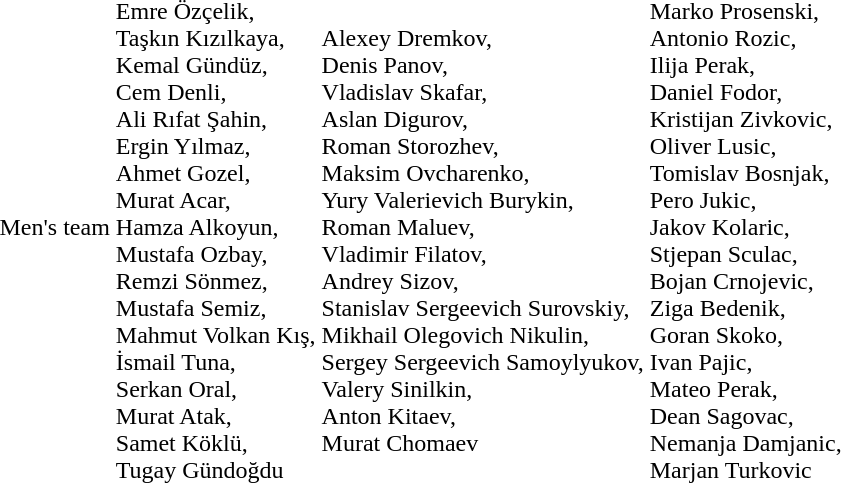<table>
<tr>
<td>Men's team</td>
<td><br>Emre Özçelik,<br>Taşkın Kızılkaya,<br>Kemal Gündüz,<br>Cem Denli,<br>Ali Rıfat Şahin,<br>Ergin Yılmaz,<br>Ahmet Gozel,<br>Murat Acar,<br>Hamza Alkoyun,<br>Mustafa Ozbay,<br>Remzi Sönmez,<br>Mustafa Semiz,<br>Mahmut Volkan Kış,<br>İsmail Tuna,<br>Serkan Oral,<br>Murat Atak,<br>Samet Köklü,<br>Tugay Gündoğdu</td>
<td><br>Alexey Dremkov,<br>Denis Panov,<br>Vladislav Skafar,<br>Aslan Digurov,<br>Roman Storozhev,<br>Maksim Ovcharenko,<br>Yury Valerievich Burykin,<br>Roman Maluev,<br>Vladimir Filatov,<br>Andrey Sizov,<br>Stanislav Sergeevich Surovskiy,<br>Mikhail Olegovich Nikulin,<br>Sergey Sergeevich Samoylyukov,<br>Valery Sinilkin,<br>Anton Kitaev,<br>Murat Chomaev</td>
<td><br>Marko Prosenski,<br>Antonio Rozic,<br>Ilija Perak,<br>Daniel Fodor,<br>Kristijan Zivkovic,<br>Oliver Lusic,<br>Tomislav Bosnjak,<br>Pero Jukic,<br>Jakov Kolaric,<br>Stjepan Sculac,<br>Bojan Crnojevic,<br>Ziga Bedenik,<br>Goran Skoko,<br>Ivan Pajic,<br>Mateo Perak,<br>Dean Sagovac,<br>Nemanja Damjanic,<br>Marjan Turkovic</td>
</tr>
</table>
